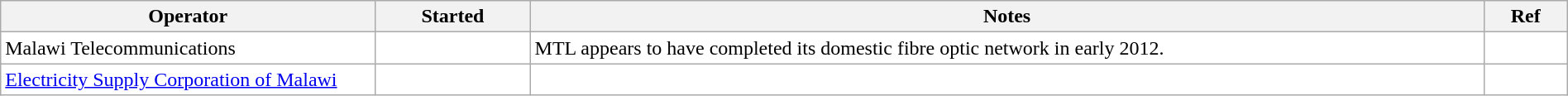<table class="wikitable" style="background: #FFFFFF; width: 100%; white-space: normal;">
<tr>
<th scope="col" width="100px">Operator</th>
<th scope="col" width="20px">Started</th>
<th scope="col" width="350px">Notes</th>
<th scope="col" width="20px">Ref</th>
</tr>
<tr>
<td>Malawi Telecommunications</td>
<td></td>
<td>MTL appears to have completed its domestic fibre optic network in early 2012.</td>
<td></td>
</tr>
<tr>
<td><a href='#'>Electricity Supply Corporation of Malawi</a></td>
<td></td>
<td></td>
<td></td>
</tr>
</table>
